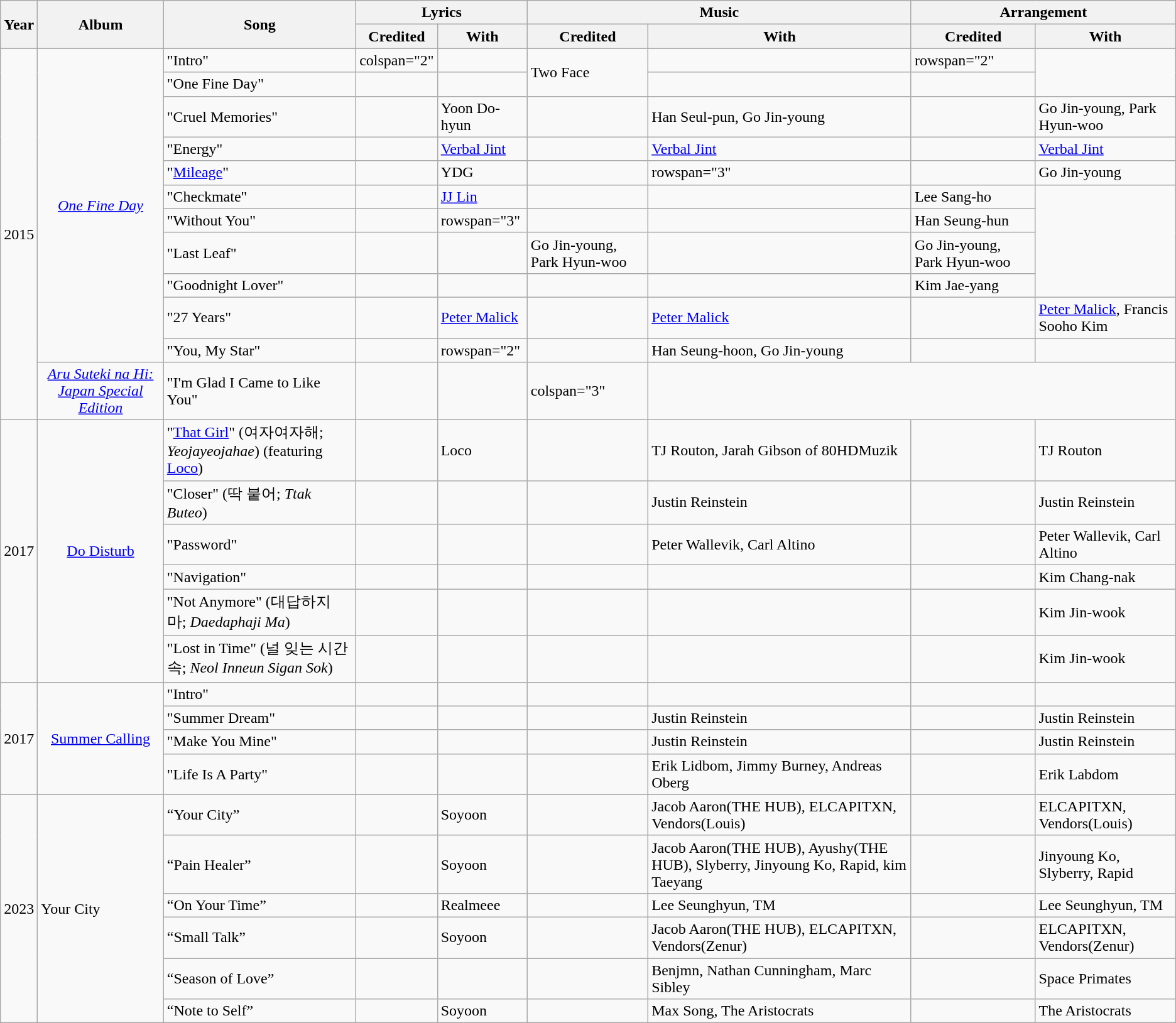<table class="wikitable">
<tr>
<th rowspan="2">Year</th>
<th rowspan="2">Album</th>
<th rowspan="2">Song</th>
<th colspan="2">Lyrics</th>
<th colspan="2">Music</th>
<th colspan="2">Arrangement</th>
</tr>
<tr>
<th>Credited</th>
<th>With</th>
<th>Credited</th>
<th>With</th>
<th>Credited</th>
<th>With</th>
</tr>
<tr>
<td rowspan="12">2015</td>
<td rowspan="11" style="text-align:center;"><a href='#'><em>One Fine Day</em></a></td>
<td>"Intro"</td>
<td>colspan="2" </td>
<td></td>
<td rowspan="2">Two Face</td>
<td></td>
<td>rowspan="2" </td>
</tr>
<tr>
<td>"One Fine Day"</td>
<td></td>
<td></td>
<td></td>
<td></td>
</tr>
<tr>
<td>"Cruel Memories"</td>
<td></td>
<td>Yoon Do-hyun</td>
<td></td>
<td>Han Seul-pun, Go Jin-young</td>
<td></td>
<td>Go Jin-young, Park Hyun-woo</td>
</tr>
<tr>
<td>"Energy"</td>
<td></td>
<td><a href='#'>Verbal Jint</a></td>
<td></td>
<td><a href='#'>Verbal Jint</a></td>
<td></td>
<td><a href='#'>Verbal Jint</a></td>
</tr>
<tr>
<td>"<a href='#'>Mileage</a>"</td>
<td></td>
<td>YDG</td>
<td></td>
<td>rowspan="3" </td>
<td></td>
<td>Go Jin-young</td>
</tr>
<tr>
<td>"Checkmate"</td>
<td></td>
<td><a href='#'>JJ Lin</a></td>
<td></td>
<td></td>
<td>Lee Sang-ho</td>
</tr>
<tr>
<td>"Without You"</td>
<td></td>
<td>rowspan="3" </td>
<td></td>
<td></td>
<td>Han Seung-hun</td>
</tr>
<tr>
<td>"Last Leaf"</td>
<td></td>
<td></td>
<td>Go Jin-young, Park Hyun-woo</td>
<td></td>
<td>Go Jin-young, Park Hyun-woo</td>
</tr>
<tr>
<td>"Goodnight Lover"</td>
<td></td>
<td></td>
<td></td>
<td></td>
<td>Kim Jae-yang</td>
</tr>
<tr>
<td>"27 Years"</td>
<td></td>
<td><a href='#'>Peter Malick</a></td>
<td></td>
<td><a href='#'>Peter Malick</a></td>
<td></td>
<td><a href='#'>Peter Malick</a>, Francis Sooho Kim</td>
</tr>
<tr>
<td>"You, My Star"</td>
<td></td>
<td>rowspan="2" </td>
<td></td>
<td>Han Seung-hoon, Go Jin-young</td>
<td></td>
<td></td>
</tr>
<tr>
<td style="text-align:center;"><a href='#'><em>Aru Suteki na Hi: Japan Special Edition</em></a></td>
<td>"I'm Glad I Came to Like You"</td>
<td></td>
<td></td>
<td>colspan="3" </td>
</tr>
<tr>
<td rowspan="6">2017</td>
<td rowspan="6" style="text-align:center;"><a href='#'>Do Disturb</a></td>
<td>"<a href='#'>That Girl</a>" (여자여자해; <em>Yeojayeojahae</em>) (featuring <a href='#'>Loco</a>)</td>
<td></td>
<td>Loco</td>
<td></td>
<td>TJ Routon, Jarah Gibson of 80HDMuzik</td>
<td></td>
<td>TJ Routon</td>
</tr>
<tr>
<td>"Closer" (딱 붙어; <em>Ttak Buteo</em>)</td>
<td></td>
<td></td>
<td></td>
<td>Justin Reinstein</td>
<td></td>
<td>Justin Reinstein</td>
</tr>
<tr>
<td>"Password"</td>
<td></td>
<td></td>
<td></td>
<td>Peter Wallevik, Carl Altino</td>
<td></td>
<td>Peter Wallevik, Carl Altino</td>
</tr>
<tr>
<td>"Navigation"</td>
<td></td>
<td></td>
<td></td>
<td></td>
<td></td>
<td>Kim Chang-nak</td>
</tr>
<tr>
<td>"Not Anymore" (대답하지 마; <em>Daedaphaji Ma</em>)</td>
<td></td>
<td></td>
<td></td>
<td></td>
<td></td>
<td>Kim Jin-wook</td>
</tr>
<tr>
<td>"Lost in Time" (널 잊는 시간 속; <em>Neol Inneun Sigan Sok</em>)</td>
<td></td>
<td></td>
<td></td>
<td></td>
<td></td>
<td>Kim Jin-wook</td>
</tr>
<tr>
<td rowspan="4">2017</td>
<td rowspan="4" style="text-align:center;"><a href='#'>Summer Calling</a></td>
<td>"Intro"</td>
<td></td>
<td></td>
<td></td>
<td></td>
<td></td>
</tr>
<tr>
<td>"Summer Dream"</td>
<td></td>
<td></td>
<td></td>
<td>Justin Reinstein</td>
<td></td>
<td>Justin Reinstein</td>
</tr>
<tr>
<td>"Make You Mine"</td>
<td></td>
<td></td>
<td></td>
<td>Justin Reinstein</td>
<td></td>
<td>Justin Reinstein</td>
</tr>
<tr>
<td>"Life Is A Party"</td>
<td></td>
<td></td>
<td></td>
<td>Erik Lidbom, Jimmy Burney, Andreas Oberg</td>
<td></td>
<td>Erik Labdom</td>
</tr>
<tr>
<td rowspan="6">2023</td>
<td rowspan="6">Your City</td>
<td>“Your City”</td>
<td></td>
<td>Soyoon</td>
<td></td>
<td>Jacob Aaron(THE HUB), ELCAPITXN, Vendors(Louis)</td>
<td></td>
<td>ELCAPITXN, Vendors(Louis)</td>
</tr>
<tr>
<td>“Pain Healer”</td>
<td></td>
<td>Soyoon</td>
<td></td>
<td>Jacob Aaron(THE HUB), Ayushy(THE HUB), Slyberry, Jinyoung Ko, Rapid, kim Taeyang</td>
<td></td>
<td>Jinyoung Ko, Slyberry, Rapid</td>
</tr>
<tr>
<td>“On Your Time”</td>
<td></td>
<td>Realmeee</td>
<td></td>
<td>Lee Seunghyun, TM</td>
<td></td>
<td>Lee Seunghyun, TM</td>
</tr>
<tr>
<td>“Small Talk”</td>
<td></td>
<td>Soyoon</td>
<td></td>
<td>Jacob Aaron(THE HUB), ELCAPITXN, Vendors(Zenur)</td>
<td></td>
<td>ELCAPITXN, Vendors(Zenur)</td>
</tr>
<tr>
<td>“Season of Love”</td>
<td></td>
<td></td>
<td></td>
<td>Benjmn, Nathan Cunningham, Marc Sibley</td>
<td></td>
<td>Space Primates</td>
</tr>
<tr>
<td>“Note to Self”</td>
<td></td>
<td>Soyoon</td>
<td></td>
<td>Max Song, The Aristocrats</td>
<td></td>
<td>The Aristocrats</td>
</tr>
</table>
